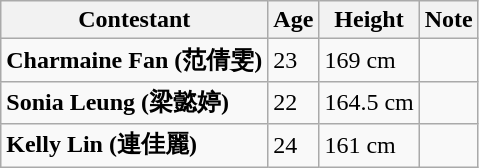<table class="sortable wikitable">
<tr>
<th>Contestant</th>
<th>Age</th>
<th>Height</th>
<th>Note</th>
</tr>
<tr>
<td><strong> Charmaine Fan (范倩雯) </strong></td>
<td>23</td>
<td>169 cm</td>
<td></td>
</tr>
<tr>
<td><strong> Sonia Leung (梁懿婷) </strong></td>
<td>22</td>
<td>164.5 cm</td>
<td></td>
</tr>
<tr>
<td><strong> Kelly Lin (連佳麗) </strong></td>
<td>24</td>
<td>161 cm</td>
<td></td>
</tr>
</table>
